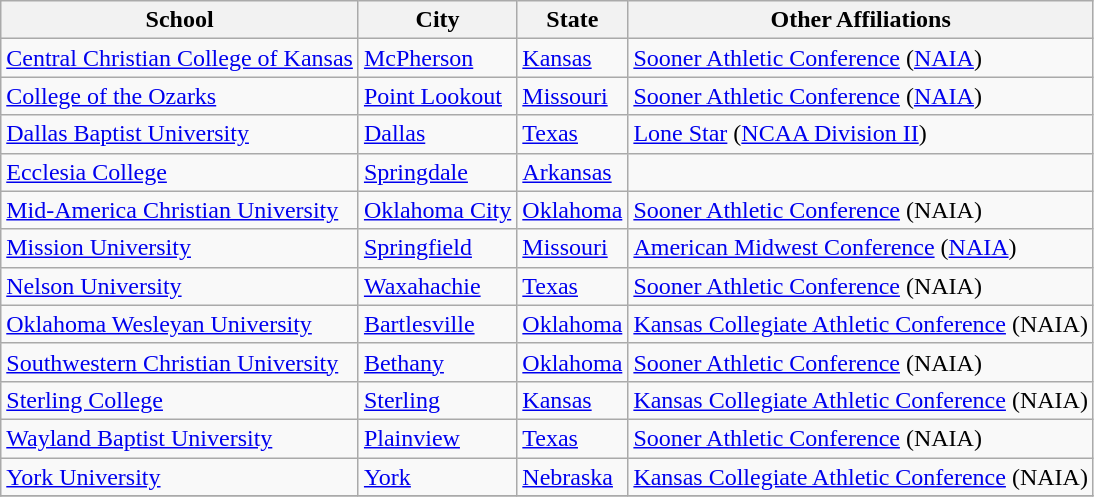<table class="wikitable sortable">
<tr>
<th>School</th>
<th>City</th>
<th>State</th>
<th>Other Affiliations</th>
</tr>
<tr>
<td><a href='#'>Central Christian College of Kansas</a></td>
<td><a href='#'>McPherson</a></td>
<td><a href='#'>Kansas</a></td>
<td><a href='#'>Sooner Athletic Conference</a> (<a href='#'>NAIA</a>)</td>
</tr>
<tr>
<td><a href='#'>College of the Ozarks</a></td>
<td><a href='#'>Point Lookout</a></td>
<td><a href='#'>Missouri</a></td>
<td><a href='#'>Sooner Athletic Conference</a> (<a href='#'>NAIA</a>)</td>
</tr>
<tr>
<td><a href='#'>Dallas Baptist University</a></td>
<td><a href='#'>Dallas</a></td>
<td><a href='#'>Texas</a></td>
<td><a href='#'>Lone Star</a> (<a href='#'>NCAA Division II</a>)</td>
</tr>
<tr>
<td><a href='#'>Ecclesia College</a></td>
<td><a href='#'>Springdale</a></td>
<td><a href='#'>Arkansas</a></td>
<td></td>
</tr>
<tr>
<td><a href='#'>Mid-America Christian University</a></td>
<td><a href='#'>Oklahoma City</a></td>
<td><a href='#'>Oklahoma</a></td>
<td><a href='#'>Sooner Athletic Conference</a> (NAIA)</td>
</tr>
<tr>
<td><a href='#'>Mission University</a></td>
<td><a href='#'>Springfield</a></td>
<td><a href='#'>Missouri</a></td>
<td><a href='#'>American Midwest Conference</a> (<a href='#'>NAIA</a>)</td>
</tr>
<tr>
<td><a href='#'>Nelson University</a></td>
<td><a href='#'>Waxahachie</a></td>
<td><a href='#'>Texas</a></td>
<td><a href='#'>Sooner Athletic Conference</a> (NAIA)</td>
</tr>
<tr>
<td><a href='#'>Oklahoma Wesleyan University</a></td>
<td><a href='#'>Bartlesville</a></td>
<td><a href='#'>Oklahoma</a></td>
<td><a href='#'>Kansas Collegiate Athletic Conference</a> (NAIA)</td>
</tr>
<tr>
<td><a href='#'>Southwestern Christian University</a></td>
<td><a href='#'>Bethany</a></td>
<td><a href='#'>Oklahoma</a></td>
<td><a href='#'>Sooner Athletic Conference</a> (NAIA)</td>
</tr>
<tr>
<td><a href='#'>Sterling College</a></td>
<td><a href='#'>Sterling</a></td>
<td><a href='#'>Kansas</a></td>
<td><a href='#'>Kansas Collegiate Athletic Conference</a> (NAIA)</td>
</tr>
<tr>
<td><a href='#'>Wayland Baptist University</a></td>
<td><a href='#'>Plainview</a></td>
<td><a href='#'>Texas</a></td>
<td><a href='#'>Sooner Athletic Conference</a> (NAIA)</td>
</tr>
<tr>
<td><a href='#'>York University</a></td>
<td><a href='#'>York</a></td>
<td><a href='#'>Nebraska</a></td>
<td><a href='#'>Kansas Collegiate Athletic Conference</a> (NAIA)</td>
</tr>
<tr>
</tr>
</table>
